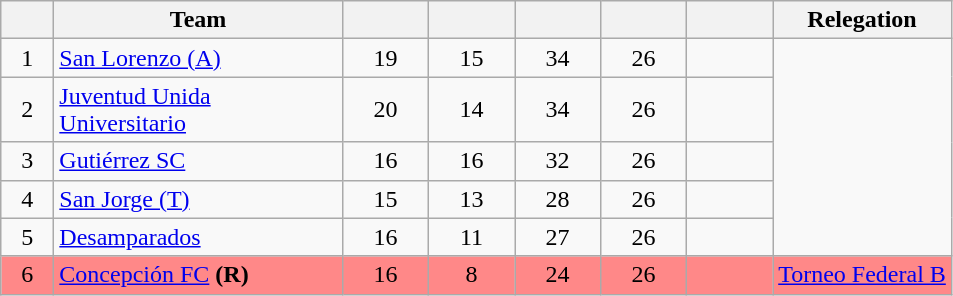<table class="wikitable" style="text-align: center;">
<tr>
<th width=28><br></th>
<th width=185>Team</th>
<th width=50></th>
<th width=50></th>
<th width=50></th>
<th width=50></th>
<th width=50><br></th>
<th>Relegation</th>
</tr>
<tr>
<td>1</td>
<td align="left"><a href='#'>San Lorenzo (A)</a></td>
<td>19</td>
<td>15</td>
<td>34</td>
<td>26</td>
<td><strong></strong></td>
</tr>
<tr>
<td>2</td>
<td align="left"><a href='#'>Juventud Unida Universitario</a></td>
<td>20</td>
<td>14</td>
<td>34</td>
<td>26</td>
<td><strong></strong></td>
</tr>
<tr>
<td>3</td>
<td align="left"><a href='#'>Gutiérrez SC</a></td>
<td>16</td>
<td>16</td>
<td>32</td>
<td>26</td>
<td><strong></strong></td>
</tr>
<tr>
<td>4</td>
<td align="left"><a href='#'>San Jorge (T)</a></td>
<td>15</td>
<td>13</td>
<td>28</td>
<td>26</td>
<td><strong></strong></td>
</tr>
<tr>
<td>5</td>
<td align="left"><a href='#'>Desamparados</a></td>
<td>16</td>
<td>11</td>
<td>27</td>
<td>26</td>
<td><strong></strong></td>
</tr>
<tr bgcolor=#FF8888>
<td>6</td>
<td align="left"><a href='#'>Concepción FC</a> <strong>(R)</strong></td>
<td>16</td>
<td>8</td>
<td>24</td>
<td>26</td>
<td><strong></strong></td>
<td><a href='#'>Torneo Federal B</a></td>
</tr>
</table>
